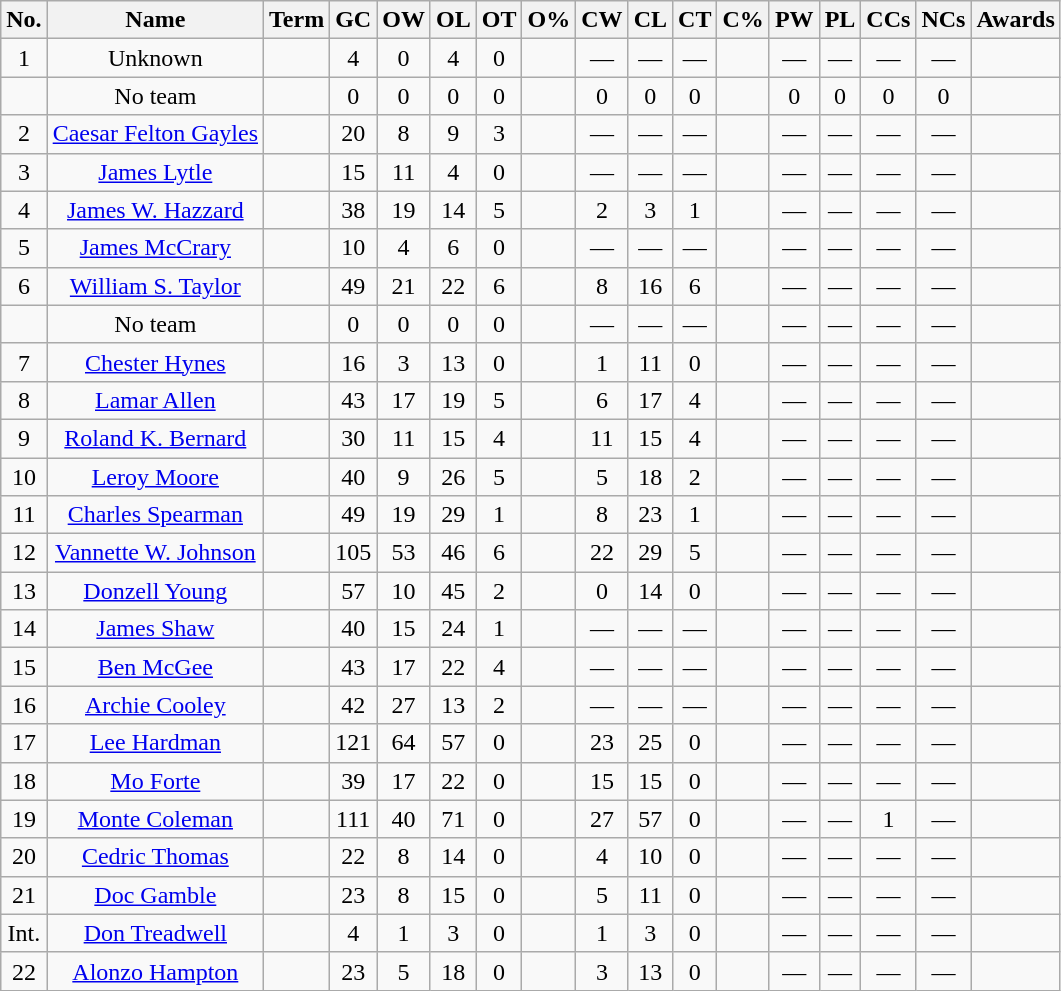<table class="wikitable sortable" style="text-align:center">
<tr>
<th>No.</th>
<th>Name</th>
<th>Term</th>
<th>GC</th>
<th>OW</th>
<th>OL</th>
<th>OT</th>
<th>O%</th>
<th>CW</th>
<th>CL</th>
<th>CT</th>
<th>C%</th>
<th>PW</th>
<th>PL</th>
<th>CCs</th>
<th>NCs</th>
<th class="unsortable">Awards</th>
</tr>
<tr>
<td>1</td>
<td>Unknown</td>
<td></td>
<td>4</td>
<td>0</td>
<td>4</td>
<td>0</td>
<td></td>
<td>—</td>
<td>—</td>
<td>—</td>
<td></td>
<td>—</td>
<td>—</td>
<td>—</td>
<td>—</td>
<td></td>
</tr>
<tr>
<td></td>
<td>No team</td>
<td></td>
<td>0</td>
<td>0</td>
<td>0</td>
<td>0</td>
<td></td>
<td>0</td>
<td>0</td>
<td>0</td>
<td></td>
<td>0</td>
<td>0</td>
<td>0</td>
<td>0</td>
<td></td>
</tr>
<tr>
<td>2</td>
<td><a href='#'>Caesar Felton Gayles</a></td>
<td></td>
<td>20</td>
<td>8</td>
<td>9</td>
<td>3</td>
<td></td>
<td>—</td>
<td>—</td>
<td>—</td>
<td></td>
<td>—</td>
<td>—</td>
<td>—</td>
<td>—</td>
<td></td>
</tr>
<tr>
<td>3</td>
<td><a href='#'>James Lytle</a></td>
<td></td>
<td>15</td>
<td>11</td>
<td>4</td>
<td>0</td>
<td></td>
<td>—</td>
<td>—</td>
<td>—</td>
<td></td>
<td>—</td>
<td>—</td>
<td>—</td>
<td>—</td>
<td></td>
</tr>
<tr>
<td>4</td>
<td><a href='#'>James W. Hazzard</a></td>
<td></td>
<td>38</td>
<td>19</td>
<td>14</td>
<td>5</td>
<td></td>
<td>2</td>
<td>3</td>
<td>1</td>
<td></td>
<td>—</td>
<td>—</td>
<td>—</td>
<td>—</td>
<td></td>
</tr>
<tr>
<td>5</td>
<td><a href='#'>James McCrary</a></td>
<td></td>
<td>10</td>
<td>4</td>
<td>6</td>
<td>0</td>
<td></td>
<td>—</td>
<td>—</td>
<td>—</td>
<td></td>
<td>—</td>
<td>—</td>
<td>—</td>
<td>—</td>
<td></td>
</tr>
<tr>
<td>6</td>
<td><a href='#'>William S. Taylor</a></td>
<td></td>
<td>49</td>
<td>21</td>
<td>22</td>
<td>6</td>
<td></td>
<td>8</td>
<td>16</td>
<td>6</td>
<td></td>
<td>—</td>
<td>—</td>
<td>—</td>
<td>—</td>
<td></td>
</tr>
<tr>
<td></td>
<td>No team</td>
<td></td>
<td>0</td>
<td>0</td>
<td>0</td>
<td>0</td>
<td></td>
<td>—</td>
<td>—</td>
<td>—</td>
<td></td>
<td>—</td>
<td>—</td>
<td>—</td>
<td>—</td>
<td></td>
</tr>
<tr>
<td>7</td>
<td><a href='#'>Chester Hynes</a></td>
<td></td>
<td>16</td>
<td>3</td>
<td>13</td>
<td>0</td>
<td></td>
<td>1</td>
<td>11</td>
<td>0</td>
<td></td>
<td>—</td>
<td>—</td>
<td>—</td>
<td>—</td>
<td></td>
</tr>
<tr>
<td>8</td>
<td><a href='#'>Lamar Allen</a></td>
<td></td>
<td>43</td>
<td>17</td>
<td>19</td>
<td>5</td>
<td></td>
<td>6</td>
<td>17</td>
<td>4</td>
<td></td>
<td>—</td>
<td>—</td>
<td>—</td>
<td>—</td>
<td></td>
</tr>
<tr>
<td>9</td>
<td><a href='#'>Roland K. Bernard</a></td>
<td></td>
<td>30</td>
<td>11</td>
<td>15</td>
<td>4</td>
<td></td>
<td>11</td>
<td>15</td>
<td>4</td>
<td></td>
<td>—</td>
<td>—</td>
<td>—</td>
<td>—</td>
<td></td>
</tr>
<tr>
<td>10</td>
<td><a href='#'>Leroy Moore</a></td>
<td></td>
<td>40</td>
<td>9</td>
<td>26</td>
<td>5</td>
<td></td>
<td>5</td>
<td>18</td>
<td>2</td>
<td></td>
<td>—</td>
<td>—</td>
<td>—</td>
<td>—</td>
<td></td>
</tr>
<tr>
<td>11</td>
<td><a href='#'>Charles Spearman</a></td>
<td></td>
<td>49</td>
<td>19</td>
<td>29</td>
<td>1</td>
<td></td>
<td>8</td>
<td>23</td>
<td>1</td>
<td></td>
<td>—</td>
<td>—</td>
<td>—</td>
<td>—</td>
<td></td>
</tr>
<tr>
<td>12</td>
<td><a href='#'>Vannette W. Johnson</a></td>
<td></td>
<td>105</td>
<td>53</td>
<td>46</td>
<td>6</td>
<td></td>
<td>22</td>
<td>29</td>
<td>5</td>
<td></td>
<td>—</td>
<td>—</td>
<td>—</td>
<td>—</td>
<td></td>
</tr>
<tr>
<td>13</td>
<td><a href='#'>Donzell Young</a></td>
<td></td>
<td>57</td>
<td>10</td>
<td>45</td>
<td>2</td>
<td></td>
<td>0</td>
<td>14</td>
<td>0</td>
<td></td>
<td>—</td>
<td>—</td>
<td>—</td>
<td>—</td>
<td></td>
</tr>
<tr>
<td>14</td>
<td><a href='#'>James Shaw</a></td>
<td></td>
<td>40</td>
<td>15</td>
<td>24</td>
<td>1</td>
<td></td>
<td>—</td>
<td>—</td>
<td>—</td>
<td></td>
<td>—</td>
<td>—</td>
<td>—</td>
<td>—</td>
<td></td>
</tr>
<tr>
<td>15</td>
<td><a href='#'>Ben McGee</a></td>
<td></td>
<td>43</td>
<td>17</td>
<td>22</td>
<td>4</td>
<td></td>
<td>—</td>
<td>—</td>
<td>—</td>
<td></td>
<td>—</td>
<td>—</td>
<td>—</td>
<td>—</td>
<td></td>
</tr>
<tr |->
<td>16</td>
<td><a href='#'>Archie Cooley</a></td>
<td></td>
<td>42</td>
<td>27</td>
<td>13</td>
<td>2</td>
<td></td>
<td>—</td>
<td>—</td>
<td>—</td>
<td></td>
<td>—</td>
<td>—</td>
<td>—</td>
<td>—</td>
<td></td>
</tr>
<tr>
<td>17</td>
<td><a href='#'>Lee Hardman</a></td>
<td></td>
<td>121</td>
<td>64</td>
<td>57</td>
<td>0</td>
<td></td>
<td>23</td>
<td>25</td>
<td>0</td>
<td></td>
<td>—</td>
<td>—</td>
<td>—</td>
<td>—</td>
<td></td>
</tr>
<tr>
<td>18</td>
<td><a href='#'>Mo Forte</a></td>
<td></td>
<td>39</td>
<td>17</td>
<td>22</td>
<td>0</td>
<td></td>
<td>15</td>
<td>15</td>
<td>0</td>
<td></td>
<td>—</td>
<td>—</td>
<td>—</td>
<td>—</td>
<td></td>
</tr>
<tr>
<td>19</td>
<td><a href='#'>Monte Coleman</a></td>
<td></td>
<td>111</td>
<td>40</td>
<td>71</td>
<td>0</td>
<td></td>
<td>27</td>
<td>57</td>
<td>0</td>
<td></td>
<td>—</td>
<td>—</td>
<td>1</td>
<td>—</td>
<td></td>
</tr>
<tr>
<td>20</td>
<td><a href='#'>Cedric Thomas</a></td>
<td></td>
<td>22</td>
<td>8</td>
<td>14</td>
<td>0</td>
<td></td>
<td>4</td>
<td>10</td>
<td>0</td>
<td></td>
<td>—</td>
<td>—</td>
<td>—</td>
<td>—</td>
<td></td>
</tr>
<tr>
<td>21</td>
<td><a href='#'>Doc Gamble</a></td>
<td></td>
<td>23</td>
<td>8</td>
<td>15</td>
<td>0</td>
<td></td>
<td>5</td>
<td>11</td>
<td>0</td>
<td></td>
<td>—</td>
<td>—</td>
<td>—</td>
<td>—</td>
<td></td>
</tr>
<tr>
<td>Int.</td>
<td><a href='#'>Don Treadwell</a></td>
<td></td>
<td>4</td>
<td>1</td>
<td>3</td>
<td>0</td>
<td></td>
<td>1</td>
<td>3</td>
<td>0</td>
<td></td>
<td>—</td>
<td>—</td>
<td>—</td>
<td>—</td>
<td></td>
</tr>
<tr>
<td>22</td>
<td><a href='#'>Alonzo Hampton</a></td>
<td></td>
<td>23</td>
<td>5</td>
<td>18</td>
<td>0</td>
<td></td>
<td>3</td>
<td>13</td>
<td>0</td>
<td></td>
<td>—</td>
<td>—</td>
<td>—</td>
<td>—</td>
<td></td>
</tr>
</table>
